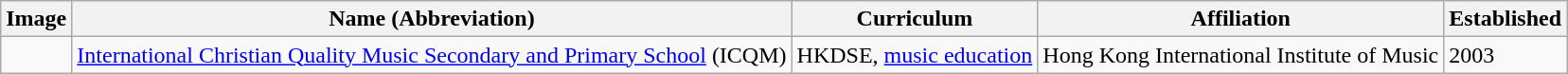<table class="wikitable sortable">
<tr>
<th>Image</th>
<th>Name (Abbreviation)</th>
<th>Curriculum</th>
<th>Affiliation</th>
<th>Established</th>
</tr>
<tr>
<td></td>
<td><a href='#'>International Christian Quality Music Secondary and Primary School</a> (ICQM)</td>
<td>HKDSE, <a href='#'>music education</a></td>
<td>Hong Kong International Institute of Music</td>
<td>2003</td>
</tr>
</table>
